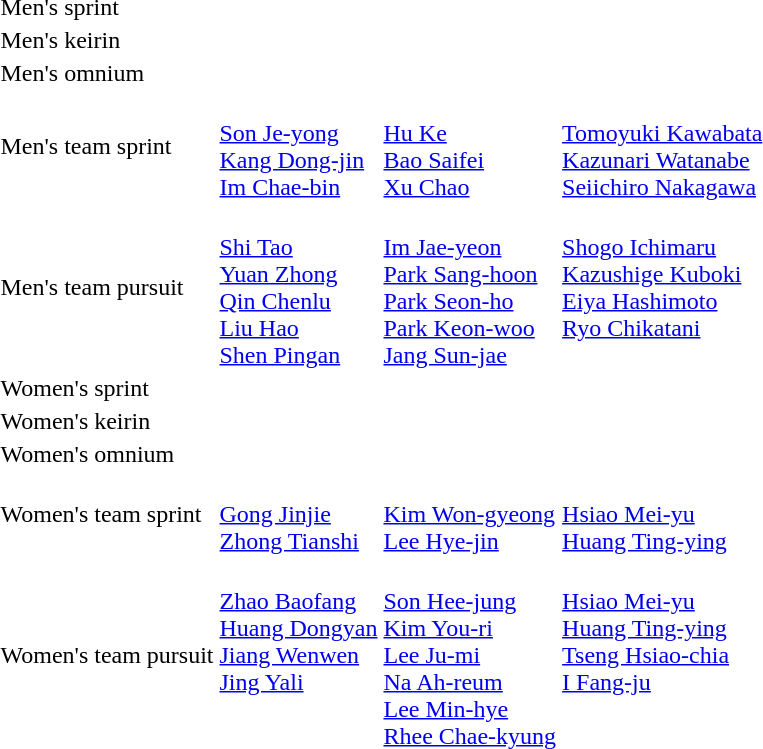<table>
<tr>
<td>Men's sprint<br></td>
<td></td>
<td></td>
<td></td>
</tr>
<tr>
<td>Men's keirin<br></td>
<td></td>
<td></td>
<td></td>
</tr>
<tr>
<td>Men's omnium<br></td>
<td></td>
<td></td>
<td></td>
</tr>
<tr>
<td>Men's team sprint<br></td>
<td><br><a href='#'>Son Je-yong</a><br><a href='#'>Kang Dong-jin</a><br><a href='#'>Im Chae-bin</a></td>
<td><br><a href='#'>Hu Ke</a><br><a href='#'>Bao Saifei</a><br><a href='#'>Xu Chao</a></td>
<td><br><a href='#'>Tomoyuki Kawabata</a><br><a href='#'>Kazunari Watanabe</a><br><a href='#'>Seiichiro Nakagawa</a></td>
</tr>
<tr>
<td>Men's team pursuit<br></td>
<td><br><a href='#'>Shi Tao</a><br><a href='#'>Yuan Zhong</a><br><a href='#'>Qin Chenlu</a><br><a href='#'>Liu Hao</a><br><a href='#'>Shen Pingan</a></td>
<td><br><a href='#'>Im Jae-yeon</a><br><a href='#'>Park Sang-hoon</a><br><a href='#'>Park Seon-ho</a><br><a href='#'>Park Keon-woo</a><br><a href='#'>Jang Sun-jae</a></td>
<td valign=top><br><a href='#'>Shogo Ichimaru</a><br><a href='#'>Kazushige Kuboki</a><br><a href='#'>Eiya Hashimoto</a><br><a href='#'>Ryo Chikatani</a></td>
</tr>
<tr>
<td>Women's sprint<br></td>
<td></td>
<td></td>
<td></td>
</tr>
<tr>
<td>Women's keirin<br></td>
<td></td>
<td></td>
<td></td>
</tr>
<tr>
<td>Women's omnium<br></td>
<td></td>
<td></td>
<td></td>
</tr>
<tr>
<td>Women's team sprint<br></td>
<td><br><a href='#'>Gong Jinjie</a><br><a href='#'>Zhong Tianshi</a></td>
<td><br><a href='#'>Kim Won-gyeong</a><br><a href='#'>Lee Hye-jin</a></td>
<td><br><a href='#'>Hsiao Mei-yu</a><br><a href='#'>Huang Ting-ying</a></td>
</tr>
<tr>
<td>Women's team pursuit<br></td>
<td valign=top><br><a href='#'>Zhao Baofang</a><br><a href='#'>Huang Dongyan</a><br><a href='#'>Jiang Wenwen</a><br><a href='#'>Jing Yali</a></td>
<td><br><a href='#'>Son Hee-jung</a><br><a href='#'>Kim You-ri</a><br><a href='#'>Lee Ju-mi</a><br><a href='#'>Na Ah-reum</a><br><a href='#'>Lee Min-hye</a><br><a href='#'>Rhee Chae-kyung</a></td>
<td valign=top><br><a href='#'>Hsiao Mei-yu</a><br><a href='#'>Huang Ting-ying</a><br><a href='#'>Tseng Hsiao-chia</a><br><a href='#'>I Fang-ju</a></td>
</tr>
</table>
